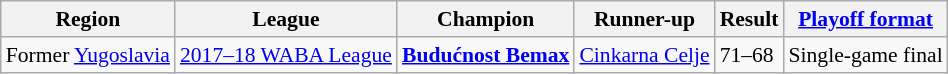<table class="wikitable" style="font-size:90%">
<tr>
<th>Region</th>
<th>League</th>
<th><strong>Champion</strong></th>
<th>Runner-up</th>
<th>Result</th>
<th><a href='#'>Playoff format</a></th>
</tr>
<tr>
<td>Former <a href='#'>Yugoslavia</a></td>
<td><a href='#'>2017–18 WABA League</a></td>
<td> <strong><a href='#'>Budućnost Bemax</a></strong></td>
<td> <a href='#'>Cinkarna Celje</a></td>
<td>71–68</td>
<td>Single-game final</td>
</tr>
</table>
